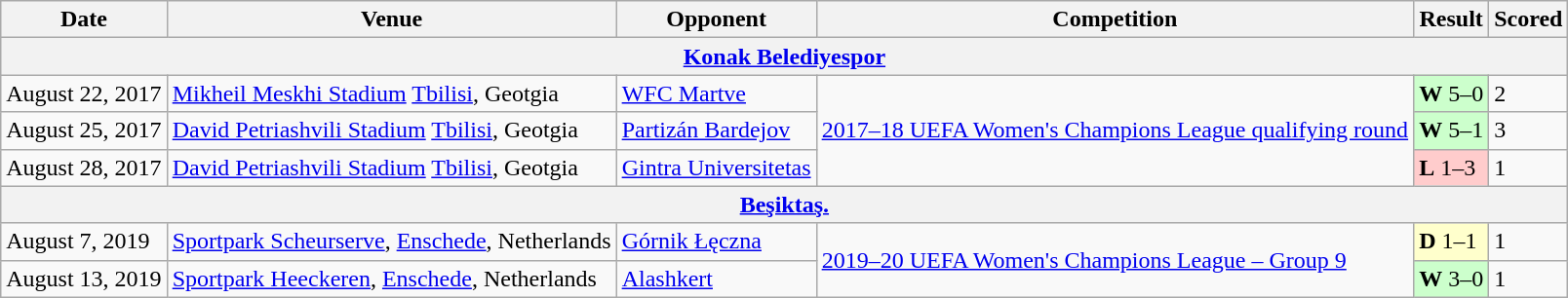<table class=wikitable>
<tr>
<th>Date</th>
<th>Venue</th>
<th>Opponent</th>
<th>Competition</th>
<th>Result</th>
<th>Scored</th>
</tr>
<tr>
<th colspan=6><a href='#'>Konak Belediyespor</a></th>
</tr>
<tr>
<td>August 22, 2017</td>
<td><a href='#'>Mikheil Meskhi Stadium</a> <a href='#'>Tbilisi</a>, Geotgia</td>
<td> <a href='#'>WFC Martve</a></td>
<td rowspan=3><a href='#'>2017–18 UEFA Women's Champions League qualifying round</a></td>
<td bgcolor=ccffcc><strong>W</strong> 5–0</td>
<td>2</td>
</tr>
<tr>
<td>August 25, 2017</td>
<td><a href='#'>David Petriashvili Stadium</a> <a href='#'>Tbilisi</a>, Geotgia</td>
<td> <a href='#'>Partizán Bardejov</a></td>
<td bgcolor=ccffcc><strong>W</strong> 5–1</td>
<td>3</td>
</tr>
<tr>
<td>August 28, 2017</td>
<td><a href='#'>David Petriashvili Stadium</a> <a href='#'>Tbilisi</a>, Geotgia</td>
<td> <a href='#'>Gintra Universitetas</a></td>
<td bgcolor=ffcccc><strong>L</strong> 1–3</td>
<td>1</td>
</tr>
<tr>
<th colspan=6><a href='#'>Beşiktaş.</a></th>
</tr>
<tr>
<td>August 7, 2019</td>
<td><a href='#'>Sportpark Scheurserve</a>,  <a href='#'>Enschede</a>, Netherlands</td>
<td> <a href='#'>Górnik Łęczna</a></td>
<td rowspan=2><a href='#'>2019–20 UEFA Women's Champions League – Group 9</a></td>
<td bgcolor=ffffcc><strong>D</strong> 1–1</td>
<td>1</td>
</tr>
<tr>
<td>August 13, 2019</td>
<td><a href='#'>Sportpark Heeckeren</a>,  <a href='#'>Enschede</a>, Netherlands</td>
<td> <a href='#'>Alashkert</a></td>
<td bgcolor=ccffcc><strong>W</strong> 3–0</td>
<td>1</td>
</tr>
</table>
